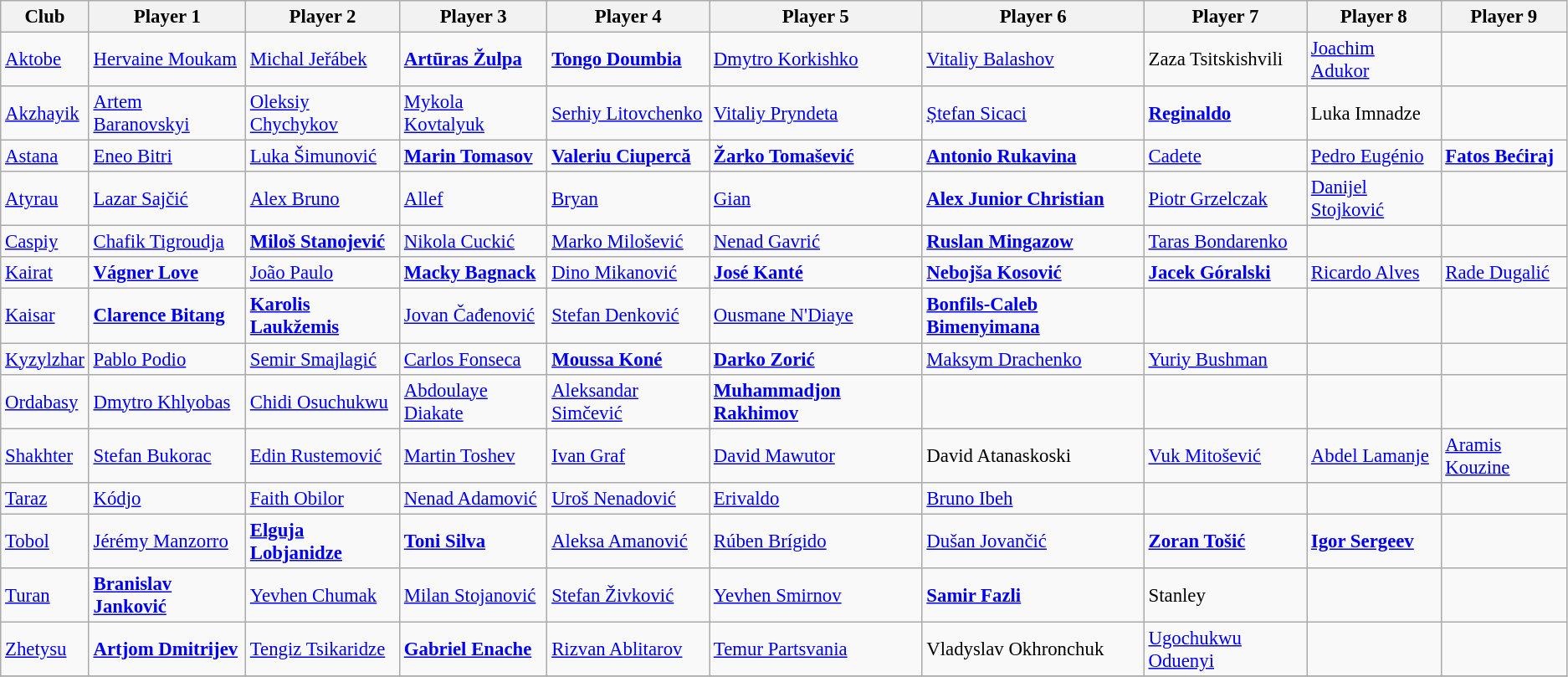<table class="wikitable" style="font-size:95%;">
<tr>
<th>Club</th>
<th>Player 1</th>
<th>Player 2</th>
<th>Player 3</th>
<th>Player 4</th>
<th>Player 5</th>
<th>Player 6</th>
<th>Player 7</th>
<th>Player 8</th>
<th>Player 9</th>
</tr>
<tr>
<td><a href='#'>Aktobe</a></td>
<td> <a href='#'>Hervaine Moukam</a></td>
<td> <a href='#'>Michal Jeřábek</a></td>
<td> <strong><a href='#'>Artūras Žulpa</a></strong></td>
<td> <strong><a href='#'>Tongo Doumbia</a></strong></td>
<td> <a href='#'>Dmytro Korkishko</a></td>
<td> <a href='#'>Vitaliy Balashov</a></td>
<td> Zaza Tsitskishvili</td>
<td> <a href='#'>Joachim Adukor</a></td>
<td></td>
</tr>
<tr>
<td><a href='#'>Akzhayik</a></td>
<td> <a href='#'>Artem Baranovskyi</a></td>
<td> <a href='#'>Oleksiy Chychykov</a></td>
<td> <a href='#'>Mykola Kovtalyuk</a></td>
<td> <a href='#'>Serhiy Litovchenko</a></td>
<td> <a href='#'>Vitaliy Pryndeta</a></td>
<td> <a href='#'>Ștefan Sicaci</a></td>
<td> <strong><a href='#'>Reginaldo</a></strong></td>
<td> Luka Imnadze</td>
<td></td>
</tr>
<tr>
<td><a href='#'>Astana</a></td>
<td> <a href='#'>Eneo Bitri</a></td>
<td> <a href='#'>Luka Šimunović</a></td>
<td> <strong><a href='#'>Marin Tomasov</a></strong></td>
<td> <strong><a href='#'>Valeriu Ciupercă</a></strong></td>
<td> <strong><a href='#'>Žarko Tomašević</a></strong></td>
<td> <strong><a href='#'>Antonio Rukavina</a></strong></td>
<td> <a href='#'>Cadete</a></td>
<td> <a href='#'>Pedro Eugénio</a></td>
<td> <strong><a href='#'>Fatos Bećiraj</a></strong></td>
</tr>
<tr>
<td><a href='#'>Atyrau</a></td>
<td> <a href='#'>Lazar Sajčić</a></td>
<td> <a href='#'>Alex Bruno</a></td>
<td> <a href='#'>Allef</a></td>
<td> <a href='#'>Bryan</a></td>
<td> <a href='#'>Gian</a></td>
<td> <strong><a href='#'>Alex Junior Christian</a></strong></td>
<td> <a href='#'>Piotr Grzelczak</a></td>
<td> <a href='#'>Danijel Stojković</a></td>
<td></td>
</tr>
<tr>
<td><a href='#'>Caspiy</a></td>
<td> <a href='#'>Chafik Tigroudja</a></td>
<td> <strong><a href='#'>Miloš Stanojević</a></strong></td>
<td> <a href='#'>Nikola Cuckić</a></td>
<td> <a href='#'>Marko Milošević</a></td>
<td> <a href='#'>Nenad Gavrić</a></td>
<td> <strong><a href='#'>Ruslan Mingazow</a></strong></td>
<td> <a href='#'>Taras Bondarenko</a></td>
<td></td>
<td></td>
</tr>
<tr>
<td><a href='#'>Kairat</a></td>
<td> <strong><a href='#'>Vágner Love</a></strong></td>
<td> <a href='#'>João Paulo</a></td>
<td> <strong><a href='#'>Macky Bagnack</a></strong></td>
<td> <a href='#'>Dino Mikanović</a></td>
<td> <strong><a href='#'>José Kanté</a></strong></td>
<td> <strong><a href='#'>Nebojša Kosović</a></strong></td>
<td> <strong><a href='#'>Jacek Góralski</a></strong></td>
<td> <a href='#'>Ricardo Alves</a></td>
<td> <a href='#'>Rade Dugalić</a></td>
</tr>
<tr>
<td><a href='#'>Kaisar</a></td>
<td> <strong><a href='#'>Clarence Bitang</a></strong></td>
<td> <strong><a href='#'>Karolis Laukžemis</a></strong></td>
<td> <a href='#'>Jovan Čađenović</a></td>
<td> <a href='#'>Stefan Denković</a></td>
<td> <a href='#'>Ousmane N'Diaye</a></td>
<td> <strong><a href='#'>Bonfils-Caleb Bimenyimana</a></strong></td>
<td></td>
<td></td>
<td></td>
</tr>
<tr>
<td><a href='#'>Kyzylzhar</a></td>
<td> <a href='#'>Pablo Podio</a></td>
<td> <a href='#'>Semir Smajlagić</a></td>
<td> <a href='#'>Carlos Fonseca</a></td>
<td> <strong><a href='#'>Moussa Koné</a></strong></td>
<td> <strong><a href='#'>Darko Zorić</a></strong></td>
<td> <a href='#'>Maksym Drachenko</a></td>
<td> <a href='#'>Yuriy Bushman</a></td>
<td></td>
<td></td>
</tr>
<tr>
<td><a href='#'>Ordabasy</a></td>
<td> <a href='#'>Dmytro Khlyobas</a></td>
<td> <a href='#'>Chidi Osuchukwu</a></td>
<td> <a href='#'>Abdoulaye Diakate</a></td>
<td> <a href='#'>Aleksandar Simčević</a></td>
<td> <strong><a href='#'>Muhammadjon Rakhimov</a></strong></td>
<td></td>
<td></td>
<td></td>
<td></td>
</tr>
<tr>
<td><a href='#'>Shakhter</a></td>
<td> <a href='#'>Stefan Bukorac</a></td>
<td> <a href='#'>Edin Rustemović</a></td>
<td> <a href='#'>Martin Toshev</a></td>
<td> <a href='#'>Ivan Graf</a></td>
<td> <a href='#'>David Mawutor</a></td>
<td> David Atanaskoski</td>
<td> <a href='#'>Vuk Mitošević</a></td>
<td> <a href='#'>Abdel Lamanje</a></td>
<td> <a href='#'>Aramis Kouzine</a></td>
</tr>
<tr>
<td><a href='#'>Taraz</a></td>
<td> <a href='#'>Kódjo</a></td>
<td> <a href='#'>Faith Obilor</a></td>
<td> <a href='#'>Nenad Adamović</a></td>
<td> <a href='#'>Uroš Nenadović</a></td>
<td> <a href='#'>Erivaldo</a></td>
<td> <a href='#'>Bruno Ibeh</a></td>
<td></td>
<td></td>
<td></td>
</tr>
<tr>
<td><a href='#'>Tobol</a></td>
<td> <a href='#'>Jérémy Manzorro</a></td>
<td> <strong><a href='#'>Elguja Lobjanidze</a></strong></td>
<td> <strong><a href='#'>Toni Silva</a></strong></td>
<td> <a href='#'>Aleksa Amanović</a></td>
<td> <a href='#'>Rúben Brígido</a></td>
<td> <a href='#'>Dušan Jovančić</a></td>
<td> <strong><a href='#'>Zoran Tošić</a></strong></td>
<td> <strong><a href='#'>Igor Sergeev</a></strong></td>
<td></td>
</tr>
<tr>
<td><a href='#'>Turan</a></td>
<td> <strong><a href='#'>Branislav Janković</a></strong></td>
<td> <a href='#'>Yevhen Chumak</a></td>
<td> <a href='#'>Milan Stojanović</a></td>
<td> <a href='#'>Stefan Živković</a></td>
<td> <a href='#'>Yevhen Smirnov</a></td>
<td> <strong><a href='#'>Samir Fazli</a></strong></td>
<td> Stanley</td>
<td></td>
<td></td>
</tr>
<tr>
<td><a href='#'>Zhetysu</a></td>
<td> <strong><a href='#'>Artjom Dmitrijev</a></strong></td>
<td> <a href='#'>Tengiz Tsikaridze</a></td>
<td> <strong><a href='#'>Gabriel Enache</a></strong></td>
<td> <a href='#'>Rizvan Ablitarov</a></td>
<td> <a href='#'>Temur Partsvania</a></td>
<td> Vladyslav Okhronchuk</td>
<td> <a href='#'>Ugochukwu Oduenyi</a></td>
<td></td>
<td></td>
</tr>
<tr>
</tr>
</table>
